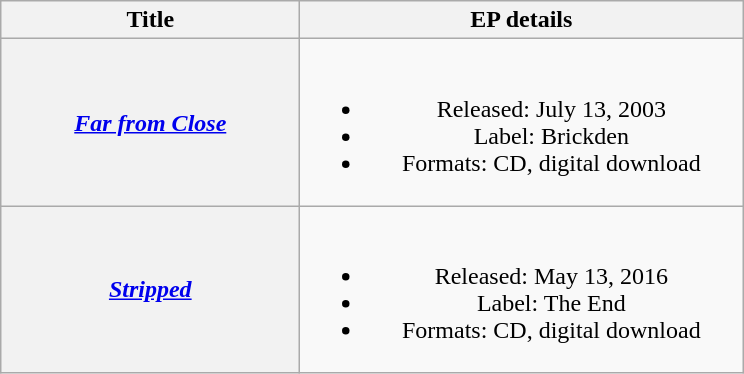<table class="wikitable plainrowheaders" style="text-align:center;">
<tr>
<th scope="col" style="width:12em;">Title</th>
<th scope="col" style="width:18em;">EP details</th>
</tr>
<tr>
<th scope="row"><em><a href='#'>Far from Close</a></em></th>
<td><br><ul><li>Released: July 13, 2003</li><li>Label: Brickden</li><li>Formats: CD, digital download</li></ul></td>
</tr>
<tr>
<th scope="row"><em><a href='#'>Stripped</a></em></th>
<td><br><ul><li>Released: May 13, 2016</li><li>Label: The End</li><li>Formats: CD, digital download</li></ul></td>
</tr>
</table>
